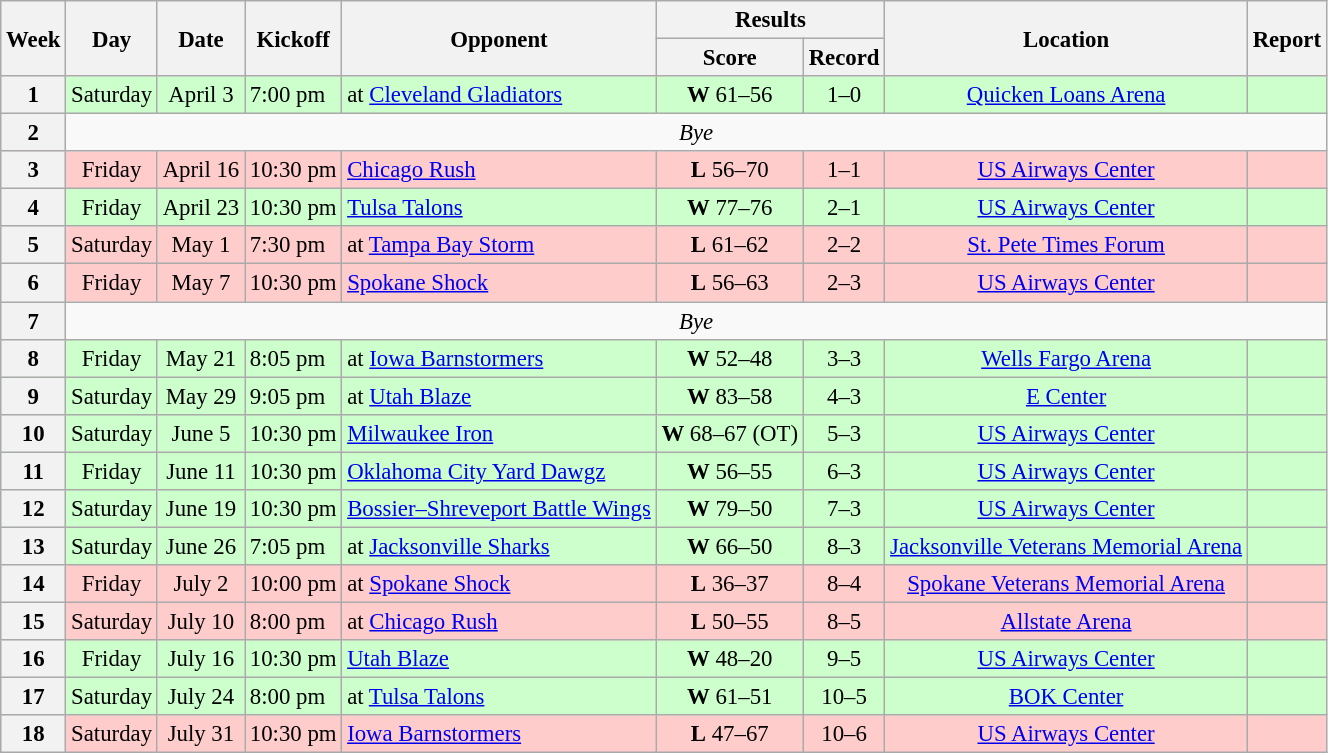<table class="wikitable" style="font-size: 95%;">
<tr>
<th rowspan="2">Week</th>
<th rowspan="2">Day</th>
<th rowspan="2">Date</th>
<th rowspan="2">Kickoff</th>
<th rowspan="2">Opponent</th>
<th colspan="2">Results</th>
<th rowspan="2">Location</th>
<th rowspan="2">Report</th>
</tr>
<tr>
<th>Score</th>
<th>Record</th>
</tr>
<tr style= background:#ccffcc>
<th align="center"><strong>1</strong></th>
<td align="center">Saturday</td>
<td align="center">April 3</td>
<td>7:00 pm</td>
<td>at <a href='#'>Cleveland Gladiators</a></td>
<td align="center"><strong>W</strong> 61–56</td>
<td align="center">1–0</td>
<td align="center"><a href='#'>Quicken Loans Arena</a></td>
<td align="center"></td>
</tr>
<tr style=>
<th align="center"><strong>2</strong></th>
<td colspan="9" align="center" valign="middle"><em>Bye</em></td>
</tr>
<tr style= background:#ffcccc>
<th align="center"><strong>3</strong></th>
<td align="center">Friday</td>
<td align="center">April 16</td>
<td>10:30 pm</td>
<td><a href='#'>Chicago Rush</a></td>
<td align="center"><strong>L</strong> 56–70</td>
<td align="center">1–1</td>
<td align="center"><a href='#'>US Airways Center</a></td>
<td align="center"></td>
</tr>
<tr style= background:#ccffcc>
<th align="center"><strong>4</strong></th>
<td align="center">Friday</td>
<td align="center">April 23</td>
<td>10:30 pm</td>
<td><a href='#'>Tulsa Talons</a></td>
<td align="center"><strong>W</strong> 77–76</td>
<td align="center">2–1</td>
<td align="center"><a href='#'>US Airways Center</a></td>
<td align="center"></td>
</tr>
<tr style= background:#ffcccc>
<th align="center"><strong>5</strong></th>
<td align="center">Saturday</td>
<td align="center">May 1</td>
<td>7:30 pm</td>
<td>at <a href='#'>Tampa Bay Storm</a></td>
<td align="center"><strong>L</strong> 61–62</td>
<td align="center">2–2</td>
<td align="center"><a href='#'>St. Pete Times Forum</a></td>
<td align="center"></td>
</tr>
<tr style= background:#ffcccc>
<th align="center"><strong>6</strong></th>
<td align="center">Friday</td>
<td align="center">May 7</td>
<td>10:30 pm</td>
<td><a href='#'>Spokane Shock</a></td>
<td align="center"><strong>L</strong> 56–63</td>
<td align="center">2–3</td>
<td align="center"><a href='#'>US Airways Center</a></td>
<td align="center"></td>
</tr>
<tr style=>
<th align="center"><strong>7</strong></th>
<td colspan="9" align="center" valign="middle"><em>Bye</em></td>
</tr>
<tr style= background:#ccffcc>
<th align="center"><strong>8</strong></th>
<td align="center">Friday</td>
<td align="center">May 21</td>
<td>8:05 pm</td>
<td>at <a href='#'>Iowa Barnstormers</a></td>
<td align="center"><strong>W</strong> 52–48</td>
<td align="center">3–3</td>
<td align="center"><a href='#'>Wells Fargo Arena</a></td>
<td align="center"></td>
</tr>
<tr style= background:#ccffcc>
<th align="center"><strong>9</strong></th>
<td align="center">Saturday</td>
<td align="center">May 29</td>
<td>9:05 pm</td>
<td>at <a href='#'>Utah Blaze</a></td>
<td align="center"><strong>W</strong> 83–58</td>
<td align="center">4–3</td>
<td align="center"><a href='#'>E Center</a></td>
<td align="center"></td>
</tr>
<tr style= background:#ccffcc>
<th align="center"><strong>10</strong></th>
<td align="center">Saturday</td>
<td align="center">June 5</td>
<td>10:30 pm</td>
<td><a href='#'>Milwaukee Iron</a></td>
<td align="center"><strong>W</strong> 68–67 (OT)</td>
<td align="center">5–3</td>
<td align="center"><a href='#'>US Airways Center</a></td>
<td align="center"></td>
</tr>
<tr style= background:#ccffcc>
<th align="center"><strong>11</strong></th>
<td align="center">Friday</td>
<td align="center">June 11</td>
<td>10:30 pm</td>
<td><a href='#'>Oklahoma City Yard Dawgz</a></td>
<td align="center"><strong>W</strong> 56–55</td>
<td align="center">6–3</td>
<td align="center"><a href='#'>US Airways Center</a></td>
<td align="center"></td>
</tr>
<tr style= background:#ccffcc>
<th align="center"><strong>12</strong></th>
<td align="center">Saturday</td>
<td align="center">June 19</td>
<td>10:30 pm</td>
<td><a href='#'>Bossier–Shreveport Battle Wings</a></td>
<td align="center"><strong>W</strong> 79–50</td>
<td align="center">7–3</td>
<td align="center"><a href='#'>US Airways Center</a></td>
<td align="center"></td>
</tr>
<tr style= background:#ccffcc>
<th align="center"><strong>13</strong></th>
<td align="center">Saturday</td>
<td align="center">June 26</td>
<td>7:05 pm</td>
<td>at <a href='#'>Jacksonville Sharks</a></td>
<td align="center"><strong>W</strong> 66–50</td>
<td align="center">8–3</td>
<td align="center"><a href='#'>Jacksonville Veterans Memorial Arena</a></td>
<td align="center"></td>
</tr>
<tr style= background:#ffcccc>
<th align="center"><strong>14</strong></th>
<td align="center">Friday</td>
<td align="center">July 2</td>
<td>10:00 pm</td>
<td>at <a href='#'>Spokane Shock</a></td>
<td align="center"><strong>L</strong> 36–37</td>
<td align="center">8–4</td>
<td align="center"><a href='#'>Spokane Veterans Memorial Arena</a></td>
<td align="center"></td>
</tr>
<tr style= background:#ffcccc>
<th align="center"><strong>15</strong></th>
<td align="center">Saturday</td>
<td align="center">July 10</td>
<td>8:00 pm</td>
<td>at <a href='#'>Chicago Rush</a></td>
<td align="center"><strong>L</strong> 50–55</td>
<td align="center">8–5</td>
<td align="center"><a href='#'>Allstate Arena</a></td>
<td align="center"></td>
</tr>
<tr style= background:#ccffcc>
<th align="center"><strong>16</strong></th>
<td align="center">Friday</td>
<td align="center">July 16</td>
<td>10:30 pm</td>
<td><a href='#'>Utah Blaze</a></td>
<td align="center"><strong>W</strong> 48–20</td>
<td align="center">9–5</td>
<td align="center"><a href='#'>US Airways Center</a></td>
<td align="center"></td>
</tr>
<tr style= background:#ccffcc>
<th align="center"><strong>17</strong></th>
<td align="center">Saturday</td>
<td align="center">July 24</td>
<td>8:00 pm</td>
<td>at <a href='#'>Tulsa Talons</a></td>
<td align="center"><strong>W</strong> 61–51</td>
<td align="center">10–5</td>
<td align="center"><a href='#'>BOK Center</a></td>
<td align="center"></td>
</tr>
<tr style= background:#ffcccc>
<th align="center"><strong>18</strong></th>
<td align="center">Saturday</td>
<td align="center">July 31</td>
<td>10:30 pm</td>
<td><a href='#'>Iowa Barnstormers</a></td>
<td align="center"><strong>L</strong> 47–67</td>
<td align="center">10–6</td>
<td align="center"><a href='#'>US Airways Center</a></td>
<td align="center"></td>
</tr>
</table>
